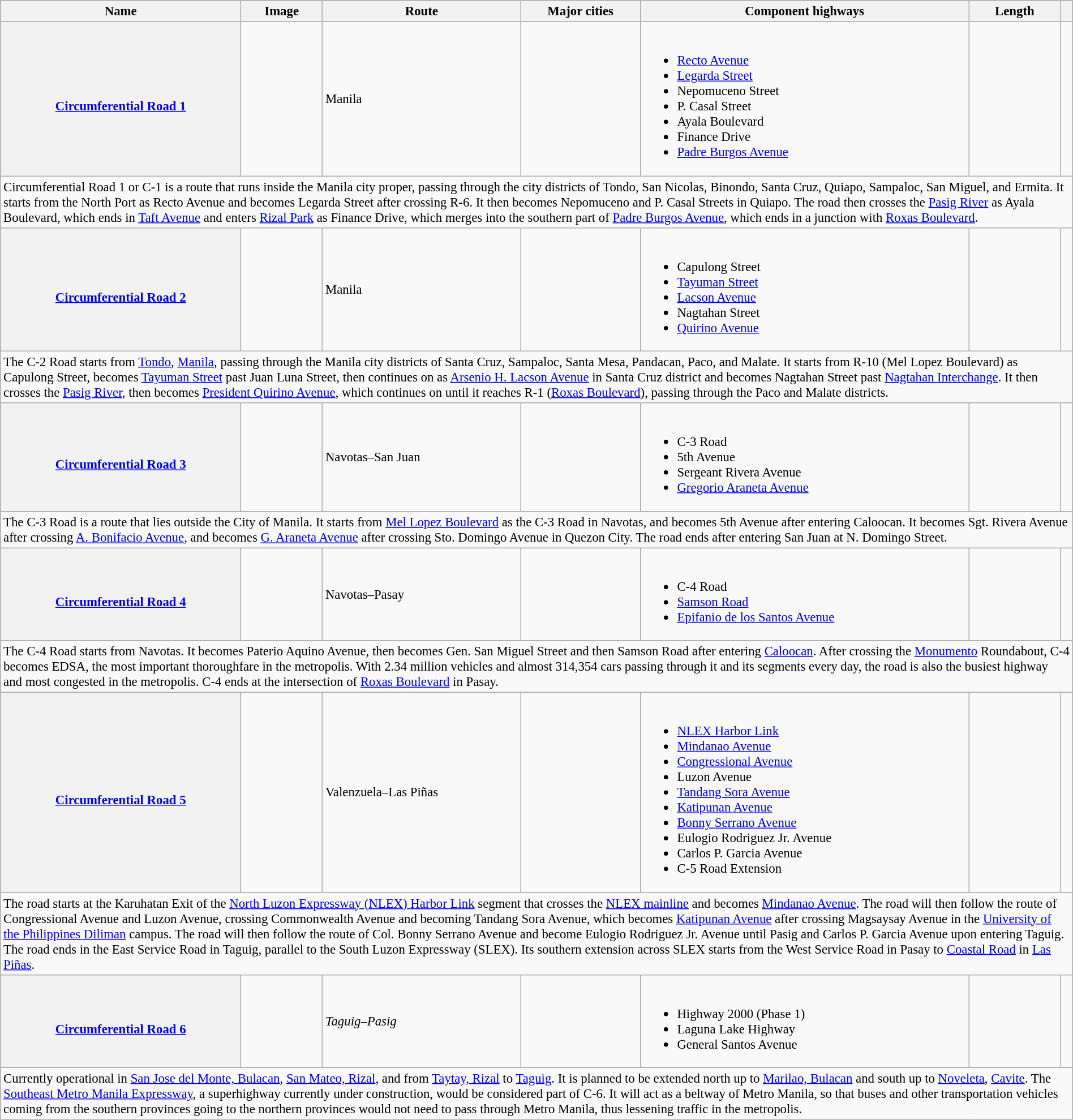<table class="wikitable sortable mw-datatable collapsible" style="margin:auto; font-size:95%;">
<tr>
<th scope="col">Name</th>
<th scope="col" class="unsortable">Image</th>
<th scope="col" class="unsortable">Route</th>
<th scope="col" class="nowrap">Major cities</th>
<th scope="col" class="nowrap">Component highways</th>
<th scope="col">Length</th>
<th scope="col" class="unsortable"></th>
</tr>
<tr>
<th scope="rowgroup"><br><a href='#'>Circumferential Road 1</a></th>
<td> </td>
<td>Manila</td>
<td></td>
<td><br><ul><li><a href='#'>Recto Avenue</a></li><li><a href='#'>Legarda Street</a></li><li>Nepomuceno Street</li><li>P. Casal Street</li><li>Ayala Boulevard</li><li>Finance Drive</li><li><a href='#'>Padre Burgos Avenue</a></li></ul></td>
<td></td>
<td align="center"></td>
</tr>
<tr class="expand-child">
<td scope="row" colspan=7>Circumferential Road 1 or C-1 is a route that runs inside the Manila city proper, passing through the city districts of Tondo, San Nicolas, Binondo, Santa Cruz, Quiapo, Sampaloc, San Miguel, and Ermita. It starts from the North Port as Recto Avenue and becomes Legarda Street after crossing R-6. It then becomes Nepomuceno and P. Casal Streets in Quiapo. The road then crosses the <a href='#'>Pasig River</a> as Ayala Boulevard, which ends in <a href='#'>Taft Avenue</a> and enters <a href='#'>Rizal Park</a> as Finance Drive, which merges into the southern part of <a href='#'>Padre Burgos Avenue</a>, which ends in a junction with <a href='#'>Roxas Boulevard</a>.</td>
</tr>
<tr>
<th scope="rowgroup"><br><a href='#'>Circumferential Road 2</a></th>
<td></td>
<td>Manila</td>
<td></td>
<td><br><ul><li>Capulong Street</li><li><a href='#'>Tayuman Street</a></li><li><a href='#'>Lacson Avenue</a></li><li>Nagtahan Street</li><li><a href='#'>Quirino Avenue</a></li></ul></td>
<td></td>
<td align="center"></td>
</tr>
<tr class="expand-child">
<td scope="row" colspan=7>The C-2 Road starts from <a href='#'>Tondo</a>, <a href='#'>Manila</a>, passing through the Manila city districts of Santa Cruz, Sampaloc, Santa Mesa, Pandacan, Paco, and Malate. It starts from R-10 (Mel Lopez Boulevard) as Capulong Street, becomes <a href='#'>Tayuman Street</a> past Juan Luna Street, then continues on as <a href='#'>Arsenio H. Lacson Avenue</a> in Santa Cruz district and becomes Nagtahan Street past <a href='#'>Nagtahan Interchange</a>. It then crosses the <a href='#'>Pasig River</a>, then becomes <a href='#'>President Quirino Avenue</a>, which continues on until it reaches R-1 (<a href='#'>Roxas Boulevard</a>), passing through the Paco and Malate districts.</td>
</tr>
<tr>
<th scope="rowgroup"><br><a href='#'>Circumferential Road 3</a></th>
<td></td>
<td>Navotas–San Juan</td>
<td></td>
<td><br><ul><li>C-3 Road</li><li>5th Avenue</li><li>Sergeant Rivera Avenue</li><li><a href='#'>Gregorio Araneta Avenue</a></li></ul></td>
<td></td>
<td align="center"></td>
</tr>
<tr class="expand-child">
<td scope="row" colspan=7>The C-3 Road is a route that lies outside the City of Manila. It starts from <a href='#'>Mel Lopez Boulevard</a> as the C-3 Road in Navotas, and becomes 5th Avenue after entering Caloocan. It becomes Sgt. Rivera Avenue after crossing <a href='#'>A. Bonifacio Avenue</a>, and becomes <a href='#'>G. Araneta Avenue</a> after crossing Sto. Domingo Avenue in Quezon City. The road ends after entering San Juan at N. Domingo Street.</td>
</tr>
<tr>
<th scope="rowgroup"><br><a href='#'>Circumferential Road 4</a></th>
<td></td>
<td>Navotas–Pasay</td>
<td></td>
<td><br><ul><li>C-4 Road</li><li><a href='#'>Samson Road</a></li><li><a href='#'>Epifanio de los Santos Avenue</a></li></ul></td>
<td></td>
<td align="center"></td>
</tr>
<tr class="expand-child">
<td scope="row" colspan=7>The C-4 Road starts from Navotas. It becomes Paterio Aquino Avenue, then becomes Gen. San Miguel Street and then Samson Road after entering <a href='#'>Caloocan</a>. After crossing the <a href='#'>Monumento</a> Roundabout, C-4 becomes EDSA, the most important thoroughfare in the metropolis. With 2.34 million vehicles and almost 314,354 cars passing through it and its segments every day, the road is also the busiest highway and most congested in the metropolis. C-4 ends at the intersection of <a href='#'>Roxas Boulevard</a> in Pasay.</td>
</tr>
<tr>
<th scope="rowgroup"><br><a href='#'>Circumferential Road 5</a></th>
<td></td>
<td>Valenzuela–Las Piñas</td>
<td></td>
<td><br><ul><li><a href='#'>NLEX Harbor Link</a></li><li><a href='#'>Mindanao Avenue</a></li><li><a href='#'>Congressional Avenue</a></li><li>Luzon Avenue</li><li><a href='#'>Tandang Sora Avenue</a></li><li><a href='#'>Katipunan Avenue</a></li><li><a href='#'>Bonny Serrano Avenue</a></li><li>Eulogio Rodriguez Jr. Avenue</li><li>Carlos P. Garcia Avenue</li><li>C-5 Road Extension</li></ul></td>
<td class="nowrap"></td>
<td style="text-align:center;"></td>
</tr>
<tr class="expand-child">
<td scope="row" colspan=7>The road starts at the Karuhatan Exit of the <a href='#'>North Luzon Expressway (NLEX) Harbor Link</a> segment that crosses the <a href='#'>NLEX mainline</a> and becomes <a href='#'>Mindanao Avenue</a>. The road will then follow the route of Congressional Avenue and Luzon Avenue, crossing Commonwealth Avenue and becoming Tandang Sora Avenue, which becomes <a href='#'>Katipunan Avenue</a> after crossing Magsaysay Avenue in the <a href='#'>University of the Philippines Diliman</a> campus. The road will then follow the route of Col. Bonny Serrano Avenue and become Eulogio Rodriguez Jr. Avenue until Pasig and Carlos P. Garcia Avenue upon entering Taguig. The road ends in the East Service Road in Taguig, parallel to the South Luzon Expressway (SLEX). Its southern extension across SLEX starts from the West Service Road in Pasay to <a href='#'>Coastal Road</a> in <a href='#'>Las Piñas</a>.</td>
</tr>
<tr>
<th scope="rowgroup"><br><a href='#'>Circumferential Road 6</a></th>
<td><br></td>
<td><em>Taguig</em>–<em>Pasig</em></td>
<td></td>
<td><br><ul><li>Highway 2000 (Phase 1)</li><li>Laguna Lake Highway</li><li>General Santos Avenue</li></ul></td>
<td></td>
<td style="text-align:center;"></td>
</tr>
<tr class="expand-child">
<td scope="row" colspan=7>Currently operational in <a href='#'>San Jose del Monte, Bulacan</a>, <a href='#'>San Mateo, Rizal</a>, and from <a href='#'>Taytay, Rizal</a> to <a href='#'>Taguig</a>. It is planned to be extended north up to <a href='#'>Marilao, Bulacan</a> and south up to <a href='#'>Noveleta</a>, <a href='#'>Cavite</a>. The <a href='#'>Southeast Metro Manila Expressway</a>, a superhighway currently under construction, would be considered part of C-6. It will act as a beltway of Metro Manila, so that buses and other transportation vehicles coming from the southern provinces going to the northern provinces would not need to pass through Metro Manila, thus lessening traffic in the metropolis.</td>
</tr>
</table>
